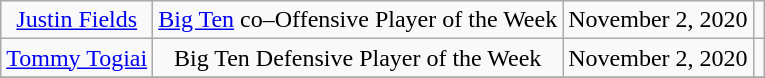<table class="wikitable sortable sortable" style="text-align: center">
<tr>
<td><a href='#'>Justin Fields</a></td>
<td><a href='#'>Big Ten</a> co–Offensive Player of the Week</td>
<td>November 2, 2020</td>
<td></td>
</tr>
<tr>
<td><a href='#'>Tommy Togiai</a></td>
<td>Big Ten Defensive Player of the Week</td>
<td>November 2, 2020</td>
<td></td>
</tr>
<tr>
</tr>
</table>
